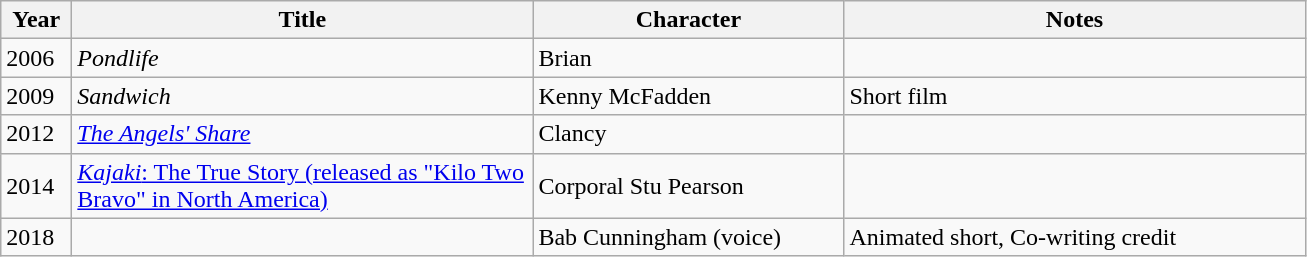<table class="wikitable">
<tr>
<th scope="col" width="40">Year</th>
<th scope="col" width="300">Title</th>
<th scope="col" width="200">Character</th>
<th scope="col" width="300">Notes</th>
</tr>
<tr>
<td>2006</td>
<td><em>Pondlife</em></td>
<td>Brian</td>
<td></td>
</tr>
<tr>
<td>2009</td>
<td><em>Sandwich</em></td>
<td>Kenny McFadden</td>
<td>Short film</td>
</tr>
<tr>
<td>2012</td>
<td><em><a href='#'>The Angels' Share</a></em></td>
<td>Clancy</td>
<td></td>
</tr>
<tr>
<td>2014</td>
<td><a href='#'><em>Kajaki</em>: The True Story (released as "Kilo Two Bravo" in North America)</a></td>
<td>Corporal Stu Pearson</td>
<td></td>
</tr>
<tr>
<td>2018</td>
<td><em></em></td>
<td>Bab Cunningham (voice)</td>
<td>Animated short, Co-writing credit</td>
</tr>
</table>
